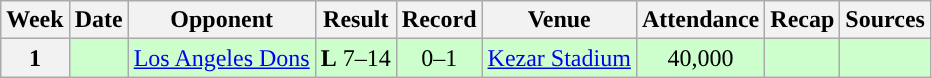<table class="wikitable" style="text-align:center">
<tr>
<th>Week</th>
<th>Date</th>
<th>Opponent</th>
<th>Result</th>
<th>Record</th>
<th>Venue</th>
<th>Attendance</th>
<th>Recap</th>
<th>Sources</th>
</tr>
<tr style="background:#cfc">
<th>1</th>
<td></td>
<td><a href='#'>Los Angeles Dons</a></td>
<td><strong>L</strong> 7–14</td>
<td>0–1</td>
<td><a href='#'>Kezar Stadium</a></td>
<td>40,000</td>
<td></td>
<td></td>
</tr>
</table>
